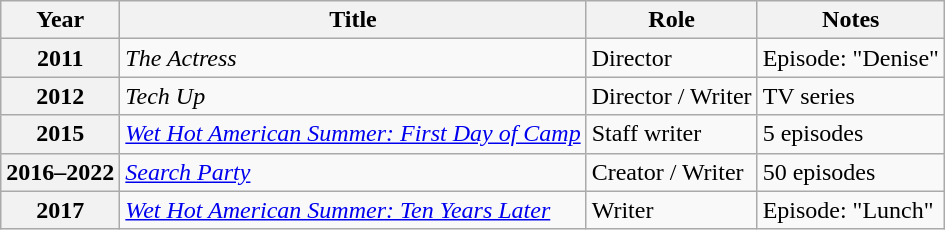<table class="wikitable plainrowheaders sortable">
<tr>
<th scope="col">Year</th>
<th scope="col">Title</th>
<th scope="col">Role</th>
<th scope="col" class="unsortable">Notes</th>
</tr>
<tr>
<th scope="row">2011</th>
<td><em>The Actress</em></td>
<td>Director</td>
<td>Episode: "Denise"</td>
</tr>
<tr>
<th scope="row">2012</th>
<td><em>Tech Up</em></td>
<td>Director / Writer</td>
<td>TV series</td>
</tr>
<tr>
<th scope="row">2015</th>
<td><em><a href='#'>Wet Hot American Summer: First Day of Camp</a></em></td>
<td>Staff writer</td>
<td>5 episodes</td>
</tr>
<tr>
<th scope="row">2016–2022</th>
<td><em><a href='#'>Search Party</a></em></td>
<td>Creator / Writer</td>
<td>50 episodes</td>
</tr>
<tr>
<th scope="row">2017</th>
<td><em><a href='#'>Wet Hot American Summer: Ten Years Later</a></em></td>
<td>Writer</td>
<td>Episode: "Lunch"</td>
</tr>
</table>
